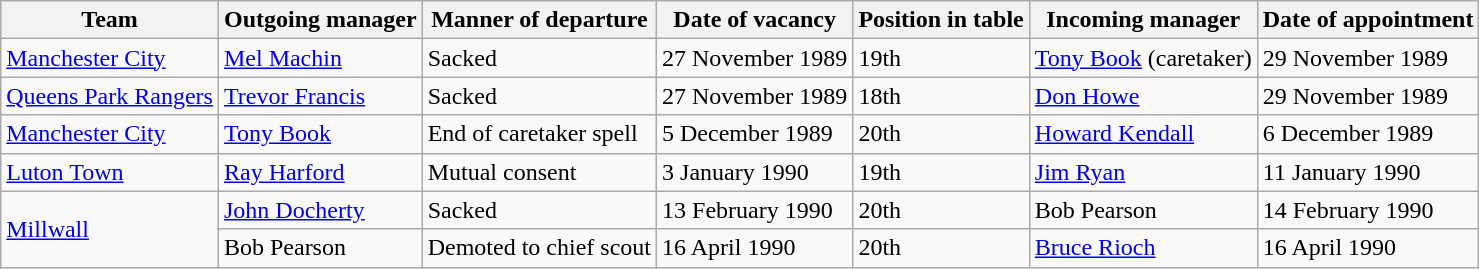<table class="wikitable">
<tr>
<th>Team</th>
<th>Outgoing manager</th>
<th>Manner of departure</th>
<th>Date of vacancy</th>
<th>Position in table</th>
<th>Incoming manager</th>
<th>Date of appointment</th>
</tr>
<tr>
<td><a href='#'>Manchester City</a></td>
<td> <a href='#'>Mel Machin</a></td>
<td>Sacked</td>
<td>27 November 1989</td>
<td>19th</td>
<td> <a href='#'>Tony Book</a> (caretaker)</td>
<td>29 November 1989</td>
</tr>
<tr>
<td><a href='#'>Queens Park Rangers</a></td>
<td> <a href='#'>Trevor Francis</a></td>
<td>Sacked</td>
<td>27 November 1989</td>
<td>18th</td>
<td> <a href='#'>Don Howe</a></td>
<td>29 November 1989</td>
</tr>
<tr>
<td><a href='#'>Manchester City</a></td>
<td> <a href='#'>Tony Book</a></td>
<td>End of caretaker spell</td>
<td>5 December 1989</td>
<td>20th</td>
<td> <a href='#'>Howard Kendall</a></td>
<td>6 December 1989</td>
</tr>
<tr>
<td><a href='#'>Luton Town</a></td>
<td> <a href='#'>Ray Harford</a></td>
<td>Mutual consent</td>
<td>3 January 1990</td>
<td>19th</td>
<td> <a href='#'>Jim Ryan</a></td>
<td>11 January 1990</td>
</tr>
<tr>
<td rowspan="2"><a href='#'>Millwall</a></td>
<td> <a href='#'>John Docherty</a></td>
<td>Sacked</td>
<td>13 February 1990</td>
<td>20th</td>
<td> Bob Pearson</td>
<td>14 February 1990</td>
</tr>
<tr>
<td> Bob Pearson</td>
<td>Demoted to chief scout</td>
<td>16 April 1990</td>
<td>20th</td>
<td> <a href='#'>Bruce Rioch</a></td>
<td>16 April 1990</td>
</tr>
</table>
